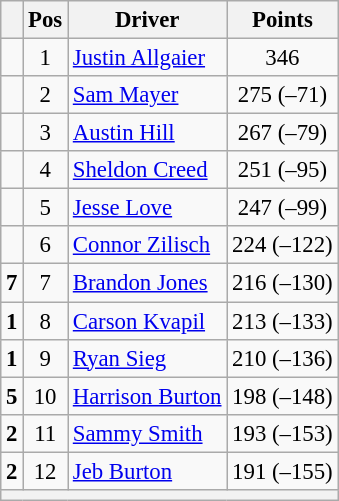<table class="wikitable" style="font-size: 95%;">
<tr>
<th></th>
<th>Pos</th>
<th>Driver</th>
<th>Points</th>
</tr>
<tr>
<td align="left"></td>
<td style="text-align:center;">1</td>
<td><a href='#'>Justin Allgaier</a></td>
<td style="text-align:center;">346</td>
</tr>
<tr>
<td align="left"></td>
<td style="text-align:center;">2</td>
<td><a href='#'>Sam Mayer</a></td>
<td style="text-align:center;">275 (–71)</td>
</tr>
<tr>
<td align="left"></td>
<td style="text-align:center;">3</td>
<td><a href='#'>Austin Hill</a></td>
<td style="text-align:center;">267 (–79)</td>
</tr>
<tr>
<td align="left"></td>
<td style="text-align:center;">4</td>
<td><a href='#'>Sheldon Creed</a></td>
<td style="text-align:center;">251 (–95)</td>
</tr>
<tr>
<td align="left"></td>
<td style="text-align:center;">5</td>
<td><a href='#'>Jesse Love</a></td>
<td style="text-align:center;">247 (–99)</td>
</tr>
<tr>
<td align="left"></td>
<td style="text-align:center;">6</td>
<td><a href='#'>Connor Zilisch</a></td>
<td style="text-align:center;">224 (–122)</td>
</tr>
<tr>
<td align="left"> <strong>7</strong></td>
<td style="text-align:center;">7</td>
<td><a href='#'>Brandon Jones</a></td>
<td style="text-align:center;">216 (–130)</td>
</tr>
<tr>
<td align="left"> <strong>1</strong></td>
<td style="text-align:center;">8</td>
<td><a href='#'>Carson Kvapil</a></td>
<td style="text-align:center;">213 (–133)</td>
</tr>
<tr>
<td align="left"> <strong>1</strong></td>
<td style="text-align:center;">9</td>
<td><a href='#'>Ryan Sieg</a></td>
<td style="text-align:center;">210 (–136)</td>
</tr>
<tr>
<td align="left"> <strong>5</strong></td>
<td style="text-align:center;">10</td>
<td><a href='#'>Harrison Burton</a></td>
<td style="text-align:center;">198 (–148)</td>
</tr>
<tr>
<td align="left"> <strong>2</strong></td>
<td style="text-align:center;">11</td>
<td><a href='#'>Sammy Smith</a></td>
<td style="text-align:center;">193 (–153)</td>
</tr>
<tr>
<td align="left"> <strong>2</strong></td>
<td style="text-align:center;">12</td>
<td><a href='#'>Jeb Burton</a></td>
<td style="text-align:center;">191 (–155)</td>
</tr>
<tr class="sortbottom">
<th colspan="9"></th>
</tr>
</table>
